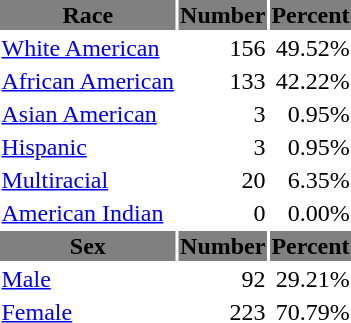<table>
<tr bgcolor=grey>
<th>Race</th>
<th>Number</th>
<th>Percent</th>
</tr>
<tr>
<td><a href='#'>White American</a></td>
<td align=right>156</td>
<td align=right>49.52%</td>
</tr>
<tr>
<td><a href='#'>African American</a></td>
<td align=right>133</td>
<td align=right>42.22%</td>
</tr>
<tr>
<td><a href='#'>Asian American</a></td>
<td align=right>3</td>
<td align=right>0.95%</td>
</tr>
<tr>
<td><a href='#'>Hispanic</a></td>
<td align=right>3</td>
<td align=right>0.95%</td>
</tr>
<tr>
<td><a href='#'>Multiracial</a></td>
<td align=right>20</td>
<td align=right>6.35%</td>
</tr>
<tr>
<td><a href='#'>American Indian</a></td>
<td align=right>0</td>
<td align=right>0.00%</td>
</tr>
<tr bgcolor=grey>
<th>Sex</th>
<th>Number</th>
<th>Percent</th>
</tr>
<tr>
<td><a href='#'>Male</a></td>
<td align=right>92</td>
<td align=right>29.21%</td>
</tr>
<tr>
<td><a href='#'>Female</a></td>
<td align=right>223</td>
<td align=right>70.79%</td>
</tr>
</table>
